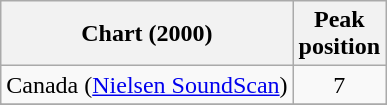<table class="wikitable sortable">
<tr>
<th align="left">Chart (2000)</th>
<th align="center">Peak<br>position</th>
</tr>
<tr>
<td>Canada (<a href='#'>Nielsen SoundScan</a>)</td>
<td align="center">7</td>
</tr>
<tr>
</tr>
<tr>
</tr>
<tr>
</tr>
</table>
